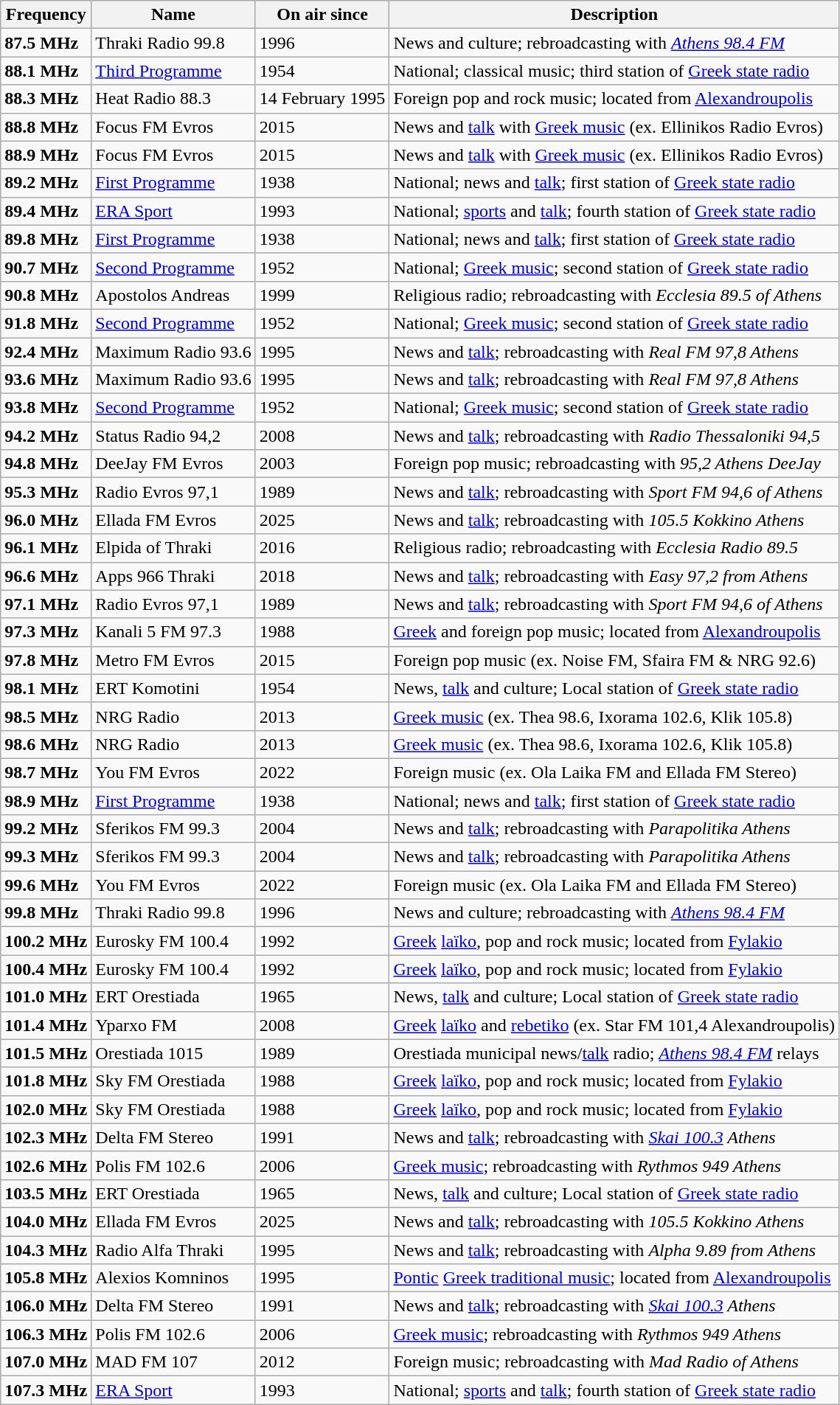<table class="wikitable">
<tr>
<th>Frequency</th>
<th>Name</th>
<th>On air since</th>
<th>Description</th>
</tr>
<tr>
<td><strong>87.5 MHz</strong></td>
<td>Thraki Radio 99.8</td>
<td>1996</td>
<td>News and culture; rebroadcasting with <em><a href='#'>Athens 98.4 FM</a></em></td>
</tr>
<tr>
<td><strong>88.1 MHz</strong></td>
<td><a href='#'>Third Programme</a></td>
<td>1954</td>
<td>National; classical music; third station of <a href='#'>Greek state radio</a></td>
</tr>
<tr>
<td><strong>88.3 MHz</strong></td>
<td>Heat Radio 88.3</td>
<td>14 February 1995</td>
<td>Foreign pop and rock music; located from <a href='#'>Alexandroupolis</a></td>
</tr>
<tr>
<td><strong>88.8 MHz</strong></td>
<td>Focus FM Evros</td>
<td>2015</td>
<td>News and <a href='#'>talk</a> with <a href='#'>Greek music</a> (ex. Ellinikos Radio Evros)</td>
</tr>
<tr>
<td><strong>88.9 MHz</strong></td>
<td>Focus FM Evros</td>
<td>2015</td>
<td>News and <a href='#'>talk</a> with <a href='#'>Greek music</a> (ex. Ellinikos Radio Evros)</td>
</tr>
<tr>
<td><strong>89.2 MHz</strong></td>
<td><a href='#'>First Programme</a></td>
<td>1938</td>
<td>National; news and <a href='#'>talk</a>; first station of <a href='#'>Greek state radio</a></td>
</tr>
<tr>
<td><strong>89.4 MHz</strong></td>
<td><a href='#'>ERA Sport</a></td>
<td>1993</td>
<td>National; <a href='#'>sports</a> and <a href='#'>talk</a>; fourth station of <a href='#'>Greek state radio</a></td>
</tr>
<tr>
<td><strong>89.8 MHz</strong></td>
<td><a href='#'>First Programme</a></td>
<td>1938</td>
<td>National; news and <a href='#'>talk</a>; first station of <a href='#'>Greek state radio</a></td>
</tr>
<tr>
<td><strong>90.7 MHz</strong></td>
<td><a href='#'>Second Programme</a></td>
<td>1952</td>
<td>National; <a href='#'>Greek music</a>; second station of <a href='#'>Greek state radio</a></td>
</tr>
<tr>
<td><strong>90.8 MHz</strong></td>
<td>Apostolos Andreas</td>
<td>1999</td>
<td>Religious radio; rebroadcasting with <em>Ecclesia 89.5 of Athens</em></td>
</tr>
<tr>
<td><strong>91.8 MHz</strong></td>
<td><a href='#'>Second Programme</a></td>
<td>1952</td>
<td>National; <a href='#'>Greek music</a>; second station of <a href='#'>Greek state radio</a></td>
</tr>
<tr>
<td><strong>92.4 MHz</strong></td>
<td>Maximum Radio 93.6</td>
<td>1995</td>
<td>News and <a href='#'>talk</a>; rebroadcasting with <em>Real FM 97,8 Athens</em></td>
</tr>
<tr>
<td><strong>93.6 MHz</strong></td>
<td>Maximum Radio 93.6</td>
<td>1995</td>
<td>News and <a href='#'>talk</a>; rebroadcasting with <em>Real FM 97,8 Athens</em></td>
</tr>
<tr>
<td><strong>93.8 MHz</strong></td>
<td><a href='#'>Second Programme</a></td>
<td>1952</td>
<td>National; <a href='#'>Greek music</a>; second station of <a href='#'>Greek state radio</a></td>
</tr>
<tr>
<td><strong>94.2 MHz</strong></td>
<td>Status Radio 94,2</td>
<td>2008</td>
<td>News and <a href='#'>talk</a>; rebroadcasting with <em>Radio Thessaloniki 94,5</em></td>
</tr>
<tr>
<td><strong>94.8 MHz</strong></td>
<td>DeeJay FM Evros</td>
<td>2003</td>
<td>Foreign pop music; rebroadcasting with <em>95,2 Athens DeeJay</em></td>
</tr>
<tr>
<td><strong>95.3 MHz</strong></td>
<td>Radio Evros 97,1</td>
<td>1989</td>
<td>News and <a href='#'>talk</a>; rebroadcasting with <em>Sport FM 94,6 of Athens</em></td>
</tr>
<tr>
<td><strong>96.0 MHz</strong></td>
<td>Ellada FM Evros</td>
<td>2025</td>
<td>News and <a href='#'>talk</a>; rebroadcasting with <em>105.5 Kokkino Athens</em></td>
</tr>
<tr>
<td><strong>96.1 MHz</strong></td>
<td>Elpida of Thraki</td>
<td>2016</td>
<td>Religious radio; rebroadcasting with <em>Ecclesia Radio 89.5</em></td>
</tr>
<tr>
<td><strong>96.6 MHz</strong></td>
<td>Apps 966 Thraki</td>
<td>2018</td>
<td>News and <a href='#'>talk</a>; rebroadcasting with <em>Easy 97,2 from Athens</em></td>
</tr>
<tr>
<td><strong>97.1 MHz</strong></td>
<td>Radio Evros 97,1</td>
<td>1989</td>
<td>News and <a href='#'>talk</a>; rebroadcasting with <em>Sport FM 94,6 of Athens</em></td>
</tr>
<tr>
<td><strong>97.3 MHz</strong></td>
<td>Kanali 5 FM 97.3</td>
<td>1988</td>
<td><a href='#'>Greek</a> and foreign pop music; located from <a href='#'>Alexandroupolis</a></td>
</tr>
<tr>
<td><strong>97.8 MHz</strong></td>
<td>Metro FM Evros</td>
<td>2015</td>
<td>Foreign pop music (ex. Noise FM, Sfaira FM & NRG 92.6)</td>
</tr>
<tr>
<td><strong>98.1 MHz</strong></td>
<td>ERT Komotini</td>
<td>1954</td>
<td>News, <a href='#'>talk</a> and culture; Local station of <a href='#'>Greek state radio</a></td>
</tr>
<tr>
<td><strong>98.5 MHz</strong></td>
<td>NRG Radio</td>
<td>2013</td>
<td><a href='#'>Greek music</a> (ex. Thea 98.6, Ixorama 102.6, Klik 105.8)</td>
</tr>
<tr>
<td><strong>98.6 MHz</strong></td>
<td>NRG Radio</td>
<td>2013</td>
<td><a href='#'>Greek music</a> (ex. Thea 98.6, Ixorama 102.6, Klik 105.8)</td>
</tr>
<tr>
<td><strong>98.7 MHz</strong></td>
<td>You FM Evros</td>
<td>2022</td>
<td>Foreign music (ex. Ola Laika FM and Ellada FM Stereo)</td>
</tr>
<tr>
<td><strong>98.9 MHz</strong></td>
<td><a href='#'>First Programme</a></td>
<td>1938</td>
<td>National; news and <a href='#'>talk</a>; first station of <a href='#'>Greek state radio</a></td>
</tr>
<tr>
<td><strong>99.2 MHz</strong></td>
<td>Sferikos FM 99.3</td>
<td>2004</td>
<td>News and <a href='#'>talk</a>; rebroadcasting with <em>Parapolitika Athens</em></td>
</tr>
<tr>
<td><strong>99.3 MHz</strong></td>
<td>Sferikos FM 99.3</td>
<td>2004</td>
<td>News and <a href='#'>talk</a>; rebroadcasting with <em>Parapolitika Athens</em></td>
</tr>
<tr>
<td><strong>99.6 MHz</strong></td>
<td>You FM Evros</td>
<td>2022</td>
<td>Foreign music (ex. Ola Laika FM and Ellada FM Stereo)</td>
</tr>
<tr>
<td><strong>99.8 MHz</strong></td>
<td>Thraki Radio 99.8</td>
<td>1996</td>
<td>News and culture; rebroadcasting with <em><a href='#'>Athens 98.4 FM</a></em></td>
</tr>
<tr>
<td><strong>100.2 MHz</strong></td>
<td>Eurosky FM 100.4</td>
<td>1992</td>
<td><a href='#'>Greek</a> <a href='#'>laïko</a>, pop and rock music; located from <a href='#'>Fylakio</a></td>
</tr>
<tr>
<td><strong>100.4 MHz</strong></td>
<td>Eurosky FM 100.4</td>
<td>1992</td>
<td><a href='#'>Greek</a> <a href='#'>laïko</a>, pop and rock music; located from <a href='#'>Fylakio</a></td>
</tr>
<tr>
<td><strong>101.0 MHz</strong></td>
<td>ERT Orestiada</td>
<td>1965</td>
<td>News, <a href='#'>talk</a> and culture; Local station of <a href='#'>Greek state radio</a></td>
</tr>
<tr>
<td><strong>101.4 MHz</strong></td>
<td>Yparxo FM</td>
<td>2008</td>
<td><a href='#'>Greek</a> <a href='#'>laïko</a> and <a href='#'>rebetiko</a> (ex. Star FM 101,4 Alexandroupolis)</td>
</tr>
<tr>
<td><strong>101.5 MHz</strong></td>
<td>Orestiada 1015</td>
<td>1989</td>
<td>Orestiada municipal news/<a href='#'>talk</a> radio; <em><a href='#'>Athens 98.4 FM</a></em> relays</td>
</tr>
<tr>
<td><strong>101.8 MHz</strong></td>
<td>Sky FM Orestiada</td>
<td>1988</td>
<td><a href='#'>Greek</a> <a href='#'>laïko</a>, pop and rock music; located from <a href='#'>Fylakio</a></td>
</tr>
<tr>
<td><strong>102.0 MHz</strong></td>
<td>Sky FM Orestiada</td>
<td>1988</td>
<td><a href='#'>Greek</a> <a href='#'>laïko</a>, pop and rock music; located from <a href='#'>Fylakio</a></td>
</tr>
<tr>
<td><strong>102.3 MHz</strong></td>
<td>Delta FM Stereo</td>
<td>1991</td>
<td>News and <a href='#'>talk</a>; rebroadcasting with <em><a href='#'>Skai 100.3</a> Athens</em></td>
</tr>
<tr>
<td><strong>102.6 MHz</strong></td>
<td>Polis FM 102.6</td>
<td>2006</td>
<td><a href='#'>Greek music</a>; rebroadcasting with <em>Rythmos 949 Athens</em></td>
</tr>
<tr>
<td><strong>103.5 MHz</strong></td>
<td>ERT Orestiada</td>
<td>1965</td>
<td>News, <a href='#'>talk</a> and culture; Local station of <a href='#'>Greek state radio</a></td>
</tr>
<tr>
<td><strong>104.0 MHz</strong></td>
<td>Ellada FM Evros</td>
<td>2025</td>
<td>News and <a href='#'>talk</a>; rebroadcasting with <em>105.5 Kokkino Athens</em></td>
</tr>
<tr>
<td><strong>104.3 MHz</strong></td>
<td>Radio Alfa Thraki</td>
<td>1995</td>
<td>News and <a href='#'>talk</a>; rebroadcasting with <em>Alpha 9.89 from Athens</em></td>
</tr>
<tr>
<td><strong>105.8 MHz</strong></td>
<td>Alexios Komninos</td>
<td>1995</td>
<td><a href='#'>Pontic</a> <a href='#'>Greek traditional music</a>; located from <a href='#'>Alexandroupolis</a></td>
</tr>
<tr>
<td><strong>106.0 MHz</strong></td>
<td>Delta FM Stereo</td>
<td>1991</td>
<td>News and <a href='#'>talk</a>; rebroadcasting with <em><a href='#'>Skai 100.3</a> Athens</em></td>
</tr>
<tr>
<td><strong>106.3 MHz</strong></td>
<td>Polis FM 102.6</td>
<td>2006</td>
<td><a href='#'>Greek music</a>; rebroadcasting with <em>Rythmos 949 Athens</em></td>
</tr>
<tr>
<td><strong>107.0 MHz</strong></td>
<td>MAD FM 107</td>
<td>2012</td>
<td>Foreign music; rebroadcasting with <em>Mad Radio of Athens</em></td>
</tr>
<tr>
<td><strong>107.3 MHz</strong></td>
<td><a href='#'>ERA Sport</a></td>
<td>1993</td>
<td>National; <a href='#'>sports</a> and <a href='#'>talk</a>; fourth station of <a href='#'>Greek state radio</a></td>
</tr>
</table>
